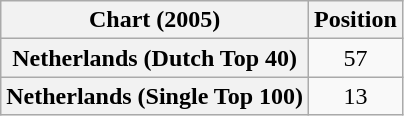<table class="wikitable sortable plainrowheaders" style="text-align:center">
<tr>
<th scope="col">Chart (2005)</th>
<th scope="col">Position</th>
</tr>
<tr>
<th scope="row">Netherlands (Dutch Top 40)</th>
<td>57</td>
</tr>
<tr>
<th scope="row">Netherlands (Single Top 100)</th>
<td>13</td>
</tr>
</table>
